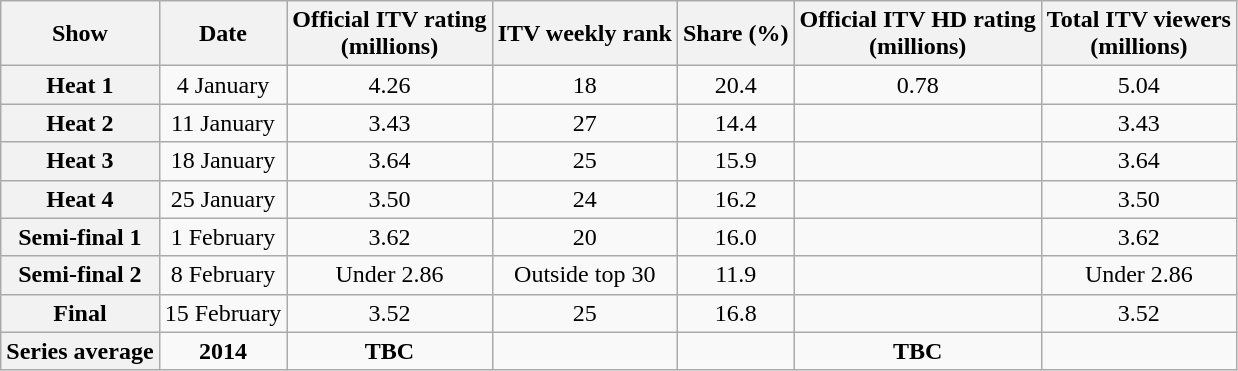<table class="wikitable sortable" style="text-align:center">
<tr>
<th>Show</th>
<th>Date</th>
<th>Official ITV rating<br>(millions)</th>
<th>ITV weekly rank</th>
<th>Share (%)</th>
<th>Official ITV HD rating<br>(millions)</th>
<th>Total ITV viewers<br>(millions)</th>
</tr>
<tr>
<th>Heat 1</th>
<td>4 January</td>
<td>4.26</td>
<td>18</td>
<td>20.4</td>
<td>0.78</td>
<td>5.04</td>
</tr>
<tr>
<th>Heat 2</th>
<td>11 January</td>
<td>3.43</td>
<td>27</td>
<td>14.4</td>
<td></td>
<td>3.43</td>
</tr>
<tr>
<th>Heat 3</th>
<td>18 January</td>
<td>3.64</td>
<td>25</td>
<td>15.9</td>
<td></td>
<td>3.64</td>
</tr>
<tr>
<th>Heat 4</th>
<td>25 January</td>
<td>3.50</td>
<td>24</td>
<td>16.2</td>
<td></td>
<td>3.50</td>
</tr>
<tr>
<th>Semi-final 1</th>
<td>1 February</td>
<td>3.62</td>
<td>20</td>
<td>16.0</td>
<td></td>
<td>3.62</td>
</tr>
<tr>
<th>Semi-final 2</th>
<td>8 February</td>
<td>Under 2.86</td>
<td>Outside top 30</td>
<td>11.9</td>
<td></td>
<td>Under 2.86</td>
</tr>
<tr>
<th>Final</th>
<td>15 February</td>
<td>3.52</td>
<td>25</td>
<td>16.8</td>
<td></td>
<td>3.52</td>
</tr>
<tr>
<th scope=col>Series average</th>
<td><strong>2014</strong></td>
<td><strong>TBC</strong></td>
<td></td>
<td></td>
<td><strong>TBC</strong></td>
<td></td>
</tr>
</table>
